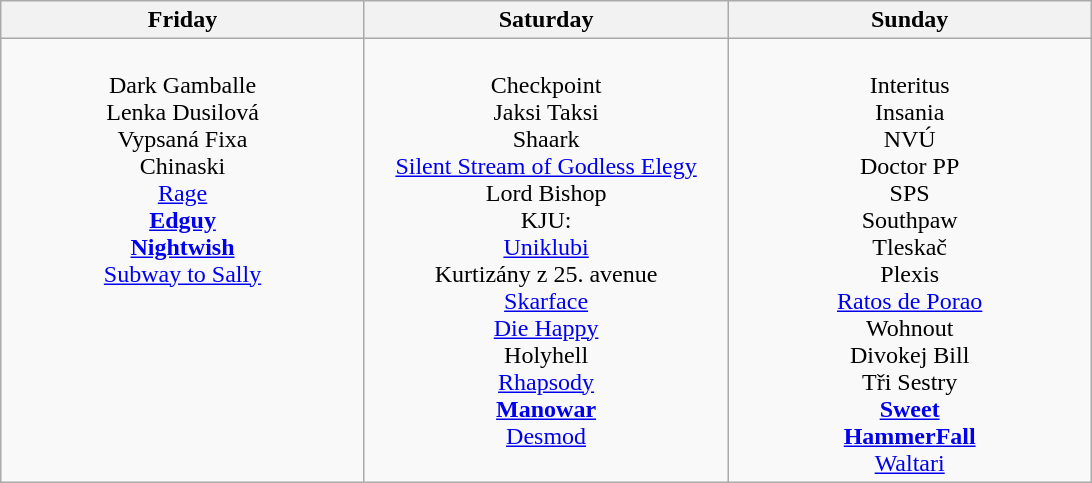<table class="wikitable">
<tr>
<th>Friday</th>
<th>Saturday</th>
<th>Sunday</th>
</tr>
<tr>
<td valign="top" align="center" width=235><br>Dark Gamballe <br>
Lenka Dusilová <br>
Vypsaná Fixa <br>
Chinaski <br>
<a href='#'>Rage</a> <br>
<strong><a href='#'>Edguy</a></strong><br>
<strong><a href='#'>Nightwish</a></strong><br>
<a href='#'>Subway to Sally </a><br></td>
<td valign="top" align="center" width=235><br>Checkpoint<br>
Jaksi Taksi<br>
Shaark<br>
<a href='#'>Silent Stream of Godless Elegy</a><br>
Lord Bishop <br>
KJU:<br>
<a href='#'>Uniklubi</a><br>
Kurtizány z 25. avenue<br>
<a href='#'>Skarface</a><br>
<a href='#'>Die Happy </a><br>
Holyhell<br>
<a href='#'>Rhapsody</a><br>
<strong><a href='#'>Manowar</a></strong><br>
<a href='#'>Desmod</a><br></td>
<td valign="top" align="center" width=235><br>Interitus <br>
Insania<br>
NVÚ <br>
Doctor PP<br>
SPS<br>
Southpaw <br>
Tleskač<br>
Plexis <br>
<a href='#'>Ratos de Porao</a><br>
Wohnout <br>
Divokej Bill <br>
Tři Sestry<br>
<strong><a href='#'>Sweet</a></strong><br>
<strong><a href='#'>HammerFall</a></strong><br>
<a href='#'>Waltari</a><br></td>
</tr>
</table>
